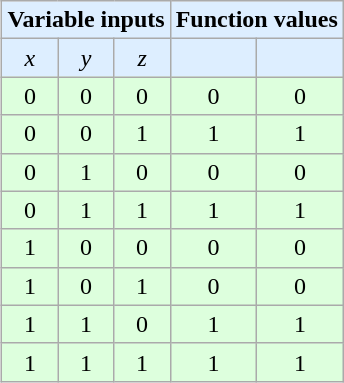<table class="wikitable" align=right>
<tr bgcolor="#ddeeff" align="center">
<td colspan=3><strong>Variable inputs</strong></td>
<td colspan=2><strong>Function values</strong></td>
</tr>
<tr bgcolor="#ddeeff" align="center">
<td><em>x</em></td>
<td><em>y</em></td>
<td><em>z</em></td>
<td></td>
<td></td>
</tr>
<tr bgcolor="#ddffdd" align="center">
<td>0</td>
<td>0</td>
<td>0</td>
<td>0</td>
<td>0</td>
</tr>
<tr bgcolor="#ddffdd" align="center">
<td>0</td>
<td>0</td>
<td>1</td>
<td>1</td>
<td>1</td>
</tr>
<tr bgcolor="#ddffdd" align="center">
<td>0</td>
<td>1</td>
<td>0</td>
<td>0</td>
<td>0</td>
</tr>
<tr bgcolor="#ddffdd" align="center">
<td>0</td>
<td>1</td>
<td>1</td>
<td>1</td>
<td>1</td>
</tr>
<tr bgcolor="#ddffdd" align="center">
<td>1</td>
<td>0</td>
<td>0</td>
<td>0</td>
<td>0</td>
</tr>
<tr bgcolor="#ddffdd" align="center">
<td>1</td>
<td>0</td>
<td>1</td>
<td>0</td>
<td>0</td>
</tr>
<tr bgcolor="#ddffdd" align="center">
<td>1</td>
<td>1</td>
<td>0</td>
<td>1</td>
<td>1</td>
</tr>
<tr bgcolor="#ddffdd" align="center">
<td>1</td>
<td>1</td>
<td>1</td>
<td>1</td>
<td>1</td>
</tr>
</table>
